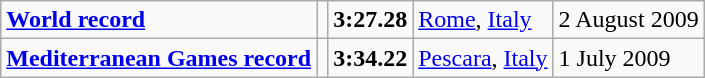<table class="wikitable">
<tr>
<td><strong><a href='#'>World record</a></strong></td>
<td></td>
<td><strong>3:27.28</strong></td>
<td><a href='#'>Rome</a>, <a href='#'>Italy</a></td>
<td>2 August 2009</td>
</tr>
<tr>
<td><strong><a href='#'>Mediterranean Games record</a></strong></td>
<td></td>
<td><strong>3:34.22</strong></td>
<td><a href='#'>Pescara</a>, <a href='#'>Italy</a></td>
<td>1 July 2009</td>
</tr>
</table>
